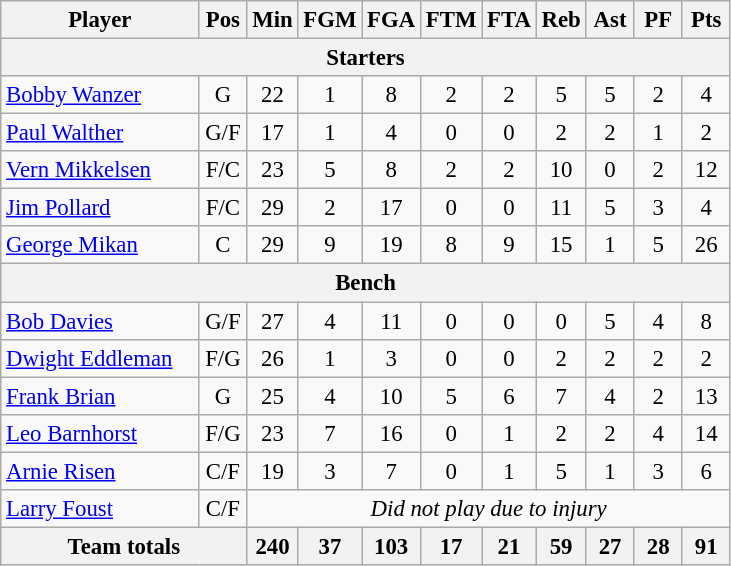<table class="wikitable" style="text-align:center; font-size:95%">
<tr>
<th scope="col" width="125px">Player</th>
<th scope="col" width="25px">Pos</th>
<th scope="col" width="25px">Min</th>
<th scope="col" width="25px">FGM</th>
<th scope="col" width="25px">FGA</th>
<th scope="col" width="25px">FTM</th>
<th scope="col" width="25px">FTA</th>
<th scope="col" width="25px">Reb</th>
<th scope="col" width="25px">Ast</th>
<th scope="col" width="25px">PF</th>
<th scope="col" width="25px">Pts</th>
</tr>
<tr>
<th scope="col" colspan="11">Starters</th>
</tr>
<tr>
<td style="text-align:left"><a href='#'>Bobby Wanzer</a></td>
<td>G</td>
<td>22</td>
<td>1</td>
<td>8</td>
<td>2</td>
<td>2</td>
<td>5</td>
<td>5</td>
<td>2</td>
<td>4</td>
</tr>
<tr>
<td style="text-align:left"><a href='#'>Paul Walther</a></td>
<td>G/F</td>
<td>17</td>
<td>1</td>
<td>4</td>
<td>0</td>
<td>0</td>
<td>2</td>
<td>2</td>
<td>1</td>
<td>2</td>
</tr>
<tr>
<td style="text-align:left"><a href='#'>Vern Mikkelsen</a></td>
<td>F/C</td>
<td>23</td>
<td>5</td>
<td>8</td>
<td>2</td>
<td>2</td>
<td>10</td>
<td>0</td>
<td>2</td>
<td>12</td>
</tr>
<tr>
<td style="text-align:left"><a href='#'>Jim Pollard</a></td>
<td>F/C</td>
<td>29</td>
<td>2</td>
<td>17</td>
<td>0</td>
<td>0</td>
<td>11</td>
<td>5</td>
<td>3</td>
<td>4</td>
</tr>
<tr>
<td style="text-align:left"><a href='#'>George Mikan</a></td>
<td>C</td>
<td>29</td>
<td>9</td>
<td>19</td>
<td>8</td>
<td>9</td>
<td>15</td>
<td>1</td>
<td>5</td>
<td>26</td>
</tr>
<tr>
<th colspan="11">Bench</th>
</tr>
<tr>
<td style="text-align:left"><a href='#'>Bob Davies</a></td>
<td>G/F</td>
<td>27</td>
<td>4</td>
<td>11</td>
<td>0</td>
<td>0</td>
<td>0</td>
<td>5</td>
<td>4</td>
<td>8</td>
</tr>
<tr>
<td style="text-align:left"><a href='#'>Dwight Eddleman</a></td>
<td>F/G</td>
<td>26</td>
<td>1</td>
<td>3</td>
<td>0</td>
<td>0</td>
<td>2</td>
<td>2</td>
<td>2</td>
<td>2</td>
</tr>
<tr>
<td style="text-align:left"><a href='#'>Frank Brian</a></td>
<td>G</td>
<td>25</td>
<td>4</td>
<td>10</td>
<td>5</td>
<td>6</td>
<td>7</td>
<td>4</td>
<td>2</td>
<td>13</td>
</tr>
<tr>
<td style="text-align:left"><a href='#'>Leo Barnhorst</a></td>
<td>F/G</td>
<td>23</td>
<td>7</td>
<td>16</td>
<td>0</td>
<td>1</td>
<td>2</td>
<td>2</td>
<td>4</td>
<td>14</td>
</tr>
<tr>
<td style="text-align:left"><a href='#'>Arnie Risen</a></td>
<td>C/F</td>
<td>19</td>
<td>3</td>
<td>7</td>
<td>0</td>
<td>1</td>
<td>5</td>
<td>1</td>
<td>3</td>
<td>6</td>
</tr>
<tr>
<td style="text-align:left"><a href='#'>Larry Foust</a></td>
<td>C/F</td>
<td colspan="9"><em>Did not play due to injury</em></td>
</tr>
<tr>
<th scope="row" colspan="2">Team totals</th>
<th>240</th>
<th>37</th>
<th>103</th>
<th>17</th>
<th>21</th>
<th>59</th>
<th>27</th>
<th>28</th>
<th>91</th>
</tr>
</table>
